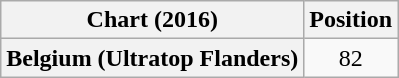<table class="wikitable plainrowheaders" style="text-align:center;">
<tr>
<th>Chart (2016)</th>
<th>Position</th>
</tr>
<tr>
<th scope="row">Belgium (Ultratop Flanders)</th>
<td>82</td>
</tr>
</table>
